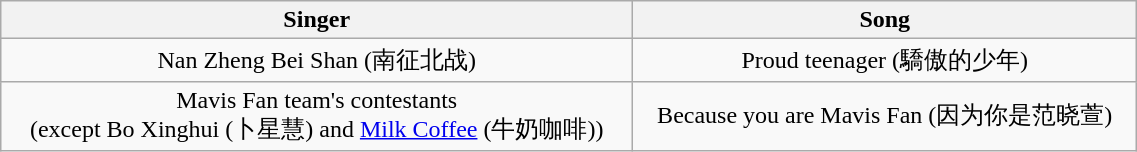<table class="wikitable" style="width:60%;text-align:center;">
<tr>
<th>Singer</th>
<th>Song</th>
</tr>
<tr>
<td>Nan Zheng Bei Shan (南征北战)</td>
<td>Proud teenager (驕傲的少年)</td>
</tr>
<tr>
<td>Mavis Fan team's contestants<br>(except Bo Xinghui (卜星慧) and <a href='#'>Milk Coffee</a> (牛奶咖啡))</td>
<td>Because you are Mavis Fan (因为你是范晓萱)</td>
</tr>
</table>
